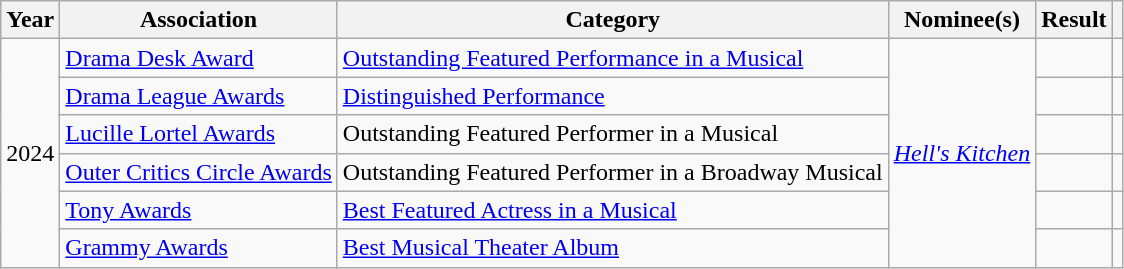<table class="wikitable sortable">
<tr>
<th scope="col">Year</th>
<th scope="col">Association</th>
<th scope="col">Category</th>
<th scope="col">Nominee(s)</th>
<th scope="col">Result</th>
<th scope="col" class="unsortable"></th>
</tr>
<tr>
<td rowspan= 7>2024</td>
<td><a href='#'>Drama Desk Award</a></td>
<td><a href='#'>Outstanding Featured Performance in a Musical</a></td>
<td rowspan="7"><em><a href='#'>Hell's Kitchen</a></em></td>
<td></td>
<td></td>
</tr>
<tr>
<td><a href='#'>Drama League Awards</a></td>
<td><a href='#'>Distinguished Performance</a></td>
<td></td>
<td></td>
</tr>
<tr>
<td><a href='#'>Lucille Lortel Awards</a></td>
<td>Outstanding Featured Performer in a Musical</td>
<td></td>
<td></td>
</tr>
<tr>
<td><a href='#'>Outer Critics Circle Awards</a></td>
<td>Outstanding Featured Performer in a Broadway Musical</td>
<td></td>
<td></td>
</tr>
<tr>
<td><a href='#'>Tony Awards</a></td>
<td><a href='#'>Best Featured Actress in a Musical</a></td>
<td></td>
<td></td>
</tr>
<tr>
<td><a href='#'>Grammy Awards</a></td>
<td><a href='#'>Best Musical Theater Album</a></td>
<td></td>
<td></td>
</tr>
</table>
